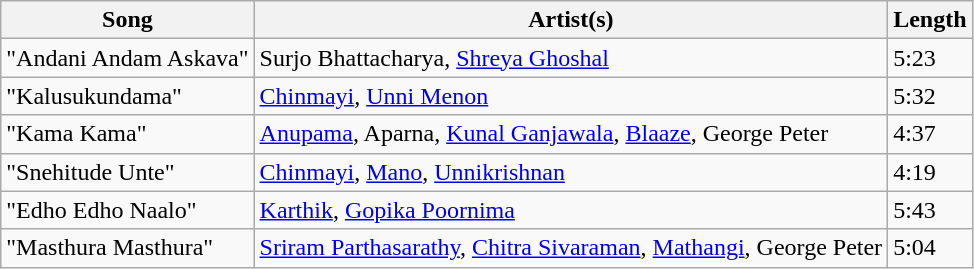<table class="wikitable">
<tr>
<th>Song</th>
<th>Artist(s)</th>
<th>Length</th>
</tr>
<tr>
<td>"Andani Andam Askava"</td>
<td>Surjo Bhattacharya, <a href='#'>Shreya Ghoshal</a></td>
<td>5:23</td>
</tr>
<tr>
<td>"Kalusukundama"</td>
<td><a href='#'>Chinmayi</a>, <a href='#'>Unni Menon</a></td>
<td>5:32</td>
</tr>
<tr>
<td>"Kama Kama"</td>
<td><a href='#'>Anupama</a>, Aparna, <a href='#'>Kunal Ganjawala</a>, <a href='#'>Blaaze</a>, George Peter</td>
<td>4:37</td>
</tr>
<tr>
<td>"Snehitude Unte"</td>
<td><a href='#'>Chinmayi</a>, <a href='#'>Mano</a>, <a href='#'>Unnikrishnan</a></td>
<td>4:19</td>
</tr>
<tr>
<td>"Edho Edho Naalo"</td>
<td><a href='#'>Karthik</a>, <a href='#'>Gopika Poornima</a></td>
<td>5:43</td>
</tr>
<tr>
<td>"Masthura Masthura"</td>
<td><a href='#'>Sriram Parthasarathy</a>, <a href='#'>Chitra Sivaraman</a>, <a href='#'>Mathangi</a>, George Peter</td>
<td>5:04</td>
</tr>
</table>
